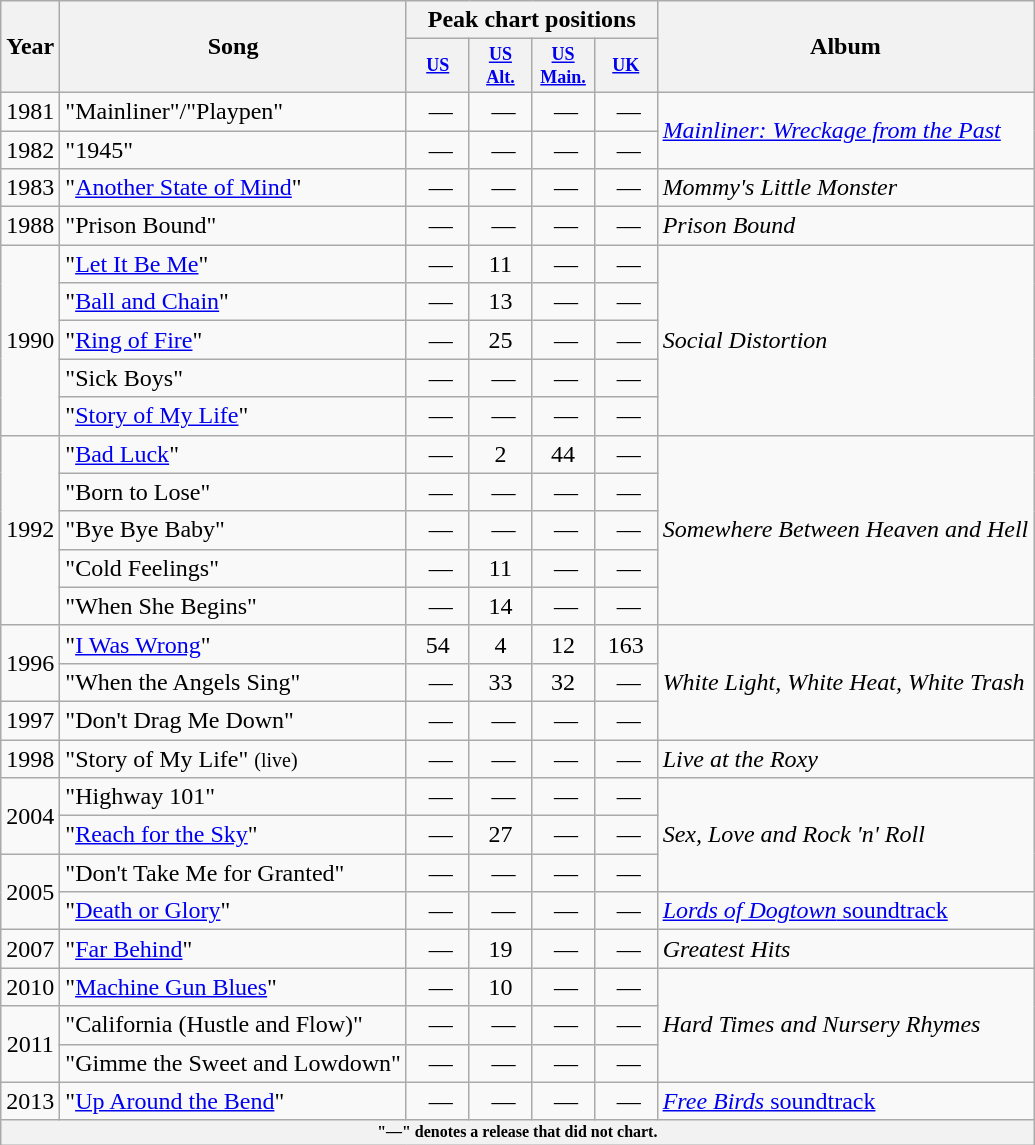<table class="wikitable">
<tr>
<th rowspan="2">Year</th>
<th rowspan="2">Song</th>
<th colspan="4">Peak chart positions</th>
<th rowspan="2">Album</th>
</tr>
<tr>
<th style="width:3em;font-size:75%"><a href='#'>US</a></th>
<th style="width:3em;font-size:75%"><a href='#'>US<br>Alt.</a><br></th>
<th style="width:3em;font-size:75%"><a href='#'>US<br>Main.</a><br></th>
<th style="width:3em;font-size:75%"><a href='#'>UK</a><br></th>
</tr>
<tr>
<td align="center">1981</td>
<td>"Mainliner"/"Playpen"</td>
<td align="center"> —</td>
<td align="center"> —</td>
<td align="center"> —</td>
<td align="center"> —</td>
<td rowspan="2"><em><a href='#'>Mainliner: Wreckage from the Past</a></em></td>
</tr>
<tr>
<td align="center">1982</td>
<td>"1945"</td>
<td align="center"> —</td>
<td align="center"> —</td>
<td align="center"> —</td>
<td align="center"> —</td>
</tr>
<tr>
<td align="center">1983</td>
<td>"<a href='#'>Another State of Mind</a>"</td>
<td align="center"> —</td>
<td align="center"> —</td>
<td align="center"> —</td>
<td align="center"> —</td>
<td><em>Mommy's Little Monster</em></td>
</tr>
<tr>
<td align="center">1988</td>
<td>"Prison Bound"</td>
<td align="center"> —</td>
<td align="center"> —</td>
<td align="center"> —</td>
<td align="center"> —</td>
<td><em>Prison Bound</em></td>
</tr>
<tr>
<td align="center" rowspan="5">1990</td>
<td>"<a href='#'>Let It Be Me</a>"</td>
<td align="center"> —</td>
<td align="center">11</td>
<td align="center"> —</td>
<td align="center"> —</td>
<td rowspan="5"><em>Social Distortion</em></td>
</tr>
<tr>
<td>"<a href='#'>Ball and Chain</a>"</td>
<td align="center"> —</td>
<td align="center">13</td>
<td align="center"> —</td>
<td align="center"> —</td>
</tr>
<tr>
<td>"<a href='#'>Ring of Fire</a>"</td>
<td align="center"> —</td>
<td align="center">25</td>
<td align="center"> —</td>
<td align="center"> —</td>
</tr>
<tr>
<td>"Sick Boys"</td>
<td align="center"> —</td>
<td align="center"> —</td>
<td align="center"> —</td>
<td align="center"> —</td>
</tr>
<tr>
<td>"<a href='#'>Story of My Life</a>"</td>
<td align="center"> —</td>
<td align="center"> —</td>
<td align="center"> —</td>
<td align="center"> —</td>
</tr>
<tr>
<td align="center" rowspan="5">1992</td>
<td>"<a href='#'>Bad Luck</a>"</td>
<td align="center"> —</td>
<td align="center">2</td>
<td align="center">44</td>
<td align="center"> —</td>
<td rowspan="5"><em>Somewhere Between Heaven and Hell</em></td>
</tr>
<tr>
<td>"Born to Lose"</td>
<td align="center"> —</td>
<td align="center"> —</td>
<td align="center"> —</td>
<td align="center"> —</td>
</tr>
<tr>
<td>"Bye Bye Baby"</td>
<td align="center"> —</td>
<td align="center"> —</td>
<td align="center"> —</td>
<td align="center"> —</td>
</tr>
<tr>
<td>"Cold Feelings"</td>
<td align="center"> —</td>
<td align="center">11</td>
<td align="center"> —</td>
<td align="center"> —</td>
</tr>
<tr>
<td>"When She Begins"</td>
<td align="center"> —</td>
<td align="center">14</td>
<td align="center"> —</td>
<td align="center"> —</td>
</tr>
<tr>
<td align="center" rowspan="2">1996</td>
<td>"<a href='#'>I Was Wrong</a>"</td>
<td align="center">54</td>
<td align="center">4</td>
<td align="center">12</td>
<td align="center">163</td>
<td rowspan="3"><em>White Light, White Heat, White Trash</em></td>
</tr>
<tr>
<td>"When the Angels Sing"</td>
<td align="center"> —</td>
<td align="center">33</td>
<td align="center">32</td>
<td align="center"> —</td>
</tr>
<tr>
<td align="center">1997</td>
<td>"Don't Drag Me Down"</td>
<td align="center"> —</td>
<td align="center"> —</td>
<td align="center"> —</td>
<td align="center"> —</td>
</tr>
<tr>
<td align="center">1998</td>
<td>"Story of My Life" <small>(live)</small></td>
<td align="center"> —</td>
<td align="center"> —</td>
<td align="center"> —</td>
<td align="center"> —</td>
<td><em>Live at the Roxy</em></td>
</tr>
<tr>
<td align="center" rowspan="2">2004</td>
<td>"Highway 101"</td>
<td align="center"> —</td>
<td align="center"> —</td>
<td align="center"> —</td>
<td align="center"> —</td>
<td rowspan="3"><em>Sex, Love and Rock 'n' Roll</em></td>
</tr>
<tr>
<td>"<a href='#'>Reach for the Sky</a>"</td>
<td align="center"> —</td>
<td align="center">27</td>
<td align="center"> —</td>
<td align="center"> —</td>
</tr>
<tr>
<td align="center" rowspan="2">2005</td>
<td>"Don't Take Me for Granted"</td>
<td align="center"> —</td>
<td align="center"> —</td>
<td align="center"> —</td>
<td align="center"> —</td>
</tr>
<tr>
<td>"<a href='#'>Death or Glory</a>"</td>
<td align="center"> —</td>
<td align="center"> —</td>
<td align="center"> —</td>
<td align="center"> —</td>
<td><a href='#'><em>Lords of Dogtown</em> soundtrack</a></td>
</tr>
<tr>
<td align="center">2007</td>
<td>"<a href='#'>Far Behind</a>"</td>
<td align="center"> —</td>
<td align="center">19</td>
<td align="center"> —</td>
<td align="center"> —</td>
<td><em>Greatest Hits</em></td>
</tr>
<tr>
<td align="center">2010</td>
<td>"<a href='#'>Machine Gun Blues</a>"</td>
<td align="center"> —</td>
<td align="center">10</td>
<td align="center"> —</td>
<td align="center"> —</td>
<td rowspan="3"><em>Hard Times and Nursery Rhymes</em></td>
</tr>
<tr>
<td align="center" rowspan="2">2011</td>
<td>"California (Hustle and Flow)"</td>
<td align="center"> —</td>
<td align="center"> —</td>
<td align="center"> —</td>
<td align="center"> —</td>
</tr>
<tr>
<td>"Gimme the Sweet and Lowdown"</td>
<td align="center"> —</td>
<td align="center"> —</td>
<td align="center"> —</td>
<td align="center"> —</td>
</tr>
<tr>
<td align="center">2013</td>
<td>"<a href='#'>Up Around the Bend</a>"</td>
<td align="center"> —</td>
<td align="center"> —</td>
<td align="center"> —</td>
<td align="center"> —</td>
<td><a href='#'><em>Free Birds</em> soundtrack</a></td>
</tr>
<tr>
<th align="center" colspan="8" style="font-size: 8pt">"—" denotes a release that did not chart.</th>
</tr>
</table>
